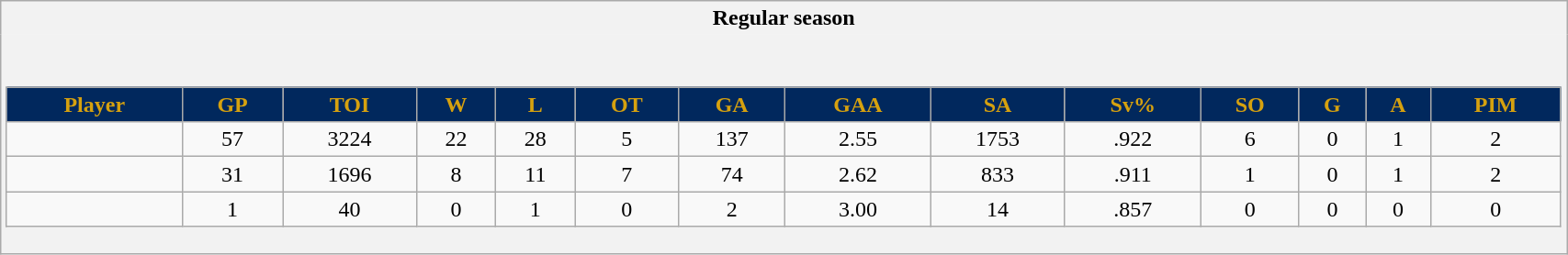<table class="wikitable" style="border: 1px solid #aaa;" width="90%">
<tr>
<th style="border: 0;">Regular season</th>
</tr>
<tr>
<td style="background: #f2f2f2; border: 0; text-align: center;"><br><table class="wikitable sortable" width="100%">
<tr align="center" bgcolor="#dddddd">
<th style="background:#01285D; color:#D6A10F">Player</th>
<th style="background:#01285D; color:#D6A10F">GP</th>
<th style="background:#01285D; color:#D6A10F">TOI</th>
<th style="background:#01285D; color:#D6A10F">W</th>
<th style="background:#01285D; color:#D6A10F">L</th>
<th style="background:#01285D; color:#D6A10F">OT</th>
<th style="background:#01285D; color:#D6A10F">GA</th>
<th style="background:#01285D; color:#D6A10F">GAA</th>
<th style="background:#01285D; color:#D6A10F">SA</th>
<th style="background:#01285D; color:#D6A10F">Sv%</th>
<th style="background:#01285D; color:#D6A10F">SO</th>
<th style="background:#01285D; color:#D6A10F">G</th>
<th style="background:#01285D; color:#D6A10F">A</th>
<th style="background:#01285D; color:#D6A10F">PIM</th>
</tr>
<tr align=center>
<td></td>
<td>57</td>
<td>3224</td>
<td>22</td>
<td>28</td>
<td>5</td>
<td>137</td>
<td>2.55</td>
<td>1753</td>
<td>.922</td>
<td>6</td>
<td>0</td>
<td>1</td>
<td>2</td>
</tr>
<tr align=center>
<td></td>
<td>31</td>
<td>1696</td>
<td>8</td>
<td>11</td>
<td>7</td>
<td>74</td>
<td>2.62</td>
<td>833</td>
<td>.911</td>
<td>1</td>
<td>0</td>
<td>1</td>
<td>2</td>
</tr>
<tr align=center>
<td></td>
<td>1</td>
<td>40</td>
<td>0</td>
<td>1</td>
<td>0</td>
<td>2</td>
<td>3.00</td>
<td>14</td>
<td>.857</td>
<td>0</td>
<td>0</td>
<td>0</td>
<td>0</td>
</tr>
</table>
</td>
</tr>
</table>
